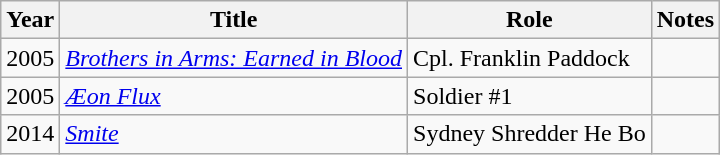<table class="wikitable sortable">
<tr>
<th>Year</th>
<th>Title</th>
<th>Role</th>
<th>Notes</th>
</tr>
<tr>
<td>2005</td>
<td><em><a href='#'>Brothers in Arms: Earned in Blood</a></em></td>
<td>Cpl. Franklin Paddock</td>
<td></td>
</tr>
<tr>
<td>2005</td>
<td><em><a href='#'>Æon Flux</a></em></td>
<td>Soldier #1</td>
<td></td>
</tr>
<tr>
<td>2014</td>
<td><em><a href='#'>Smite</a></em></td>
<td>Sydney Shredder He Bo</td>
<td></td>
</tr>
</table>
